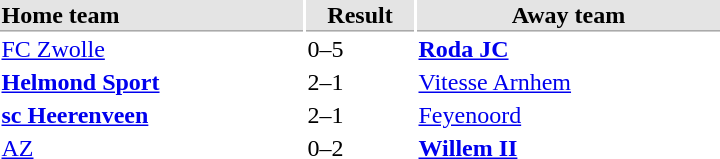<table>
<tr bgcolor="#E4E4E4">
<th style="border-bottom:1px solid #AAAAAA" width="200" align="left">Home team</th>
<th style="border-bottom:1px solid #AAAAAA" width="70" align="center">Result</th>
<th style="border-bottom:1px solid #AAAAAA" width="200">Away team</th>
</tr>
<tr>
<td><a href='#'>FC Zwolle</a></td>
<td>0–5</td>
<td><strong><a href='#'>Roda JC</a></strong></td>
</tr>
<tr>
<td><strong><a href='#'>Helmond Sport</a></strong></td>
<td>2–1</td>
<td><a href='#'>Vitesse Arnhem</a></td>
</tr>
<tr>
<td><strong><a href='#'>sc Heerenveen</a></strong></td>
<td>2–1</td>
<td><a href='#'>Feyenoord</a></td>
</tr>
<tr>
<td><a href='#'>AZ</a></td>
<td>0–2</td>
<td><strong><a href='#'>Willem II</a></strong></td>
</tr>
</table>
